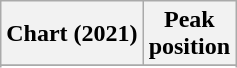<table class="wikitable sortable plainrowheaders" style="text-align:center">
<tr>
<th scope="col">Chart (2021)</th>
<th scope="col">Peak<br>position</th>
</tr>
<tr>
</tr>
<tr>
</tr>
<tr>
</tr>
<tr>
</tr>
</table>
